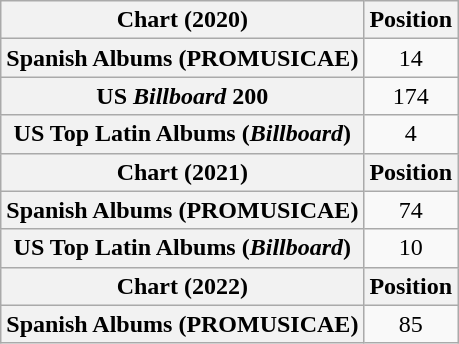<table class="wikitable plainrowheaders" style="text-align:center">
<tr>
<th scope="col">Chart (2020)</th>
<th scope="col">Position</th>
</tr>
<tr>
<th scope="row">Spanish Albums (PROMUSICAE)</th>
<td>14</td>
</tr>
<tr>
<th scope="row">US <em>Billboard</em> 200</th>
<td>174</td>
</tr>
<tr>
<th scope="row">US Top Latin Albums (<em>Billboard</em>)</th>
<td>4</td>
</tr>
<tr>
<th scope="col">Chart (2021)</th>
<th scope="col">Position</th>
</tr>
<tr>
<th scope="row">Spanish Albums (PROMUSICAE)</th>
<td>74</td>
</tr>
<tr>
<th scope="row">US Top Latin Albums (<em>Billboard</em>)</th>
<td>10</td>
</tr>
<tr>
<th scope="col">Chart (2022)</th>
<th scope="col">Position</th>
</tr>
<tr>
<th scope="row">Spanish Albums (PROMUSICAE)</th>
<td>85</td>
</tr>
</table>
